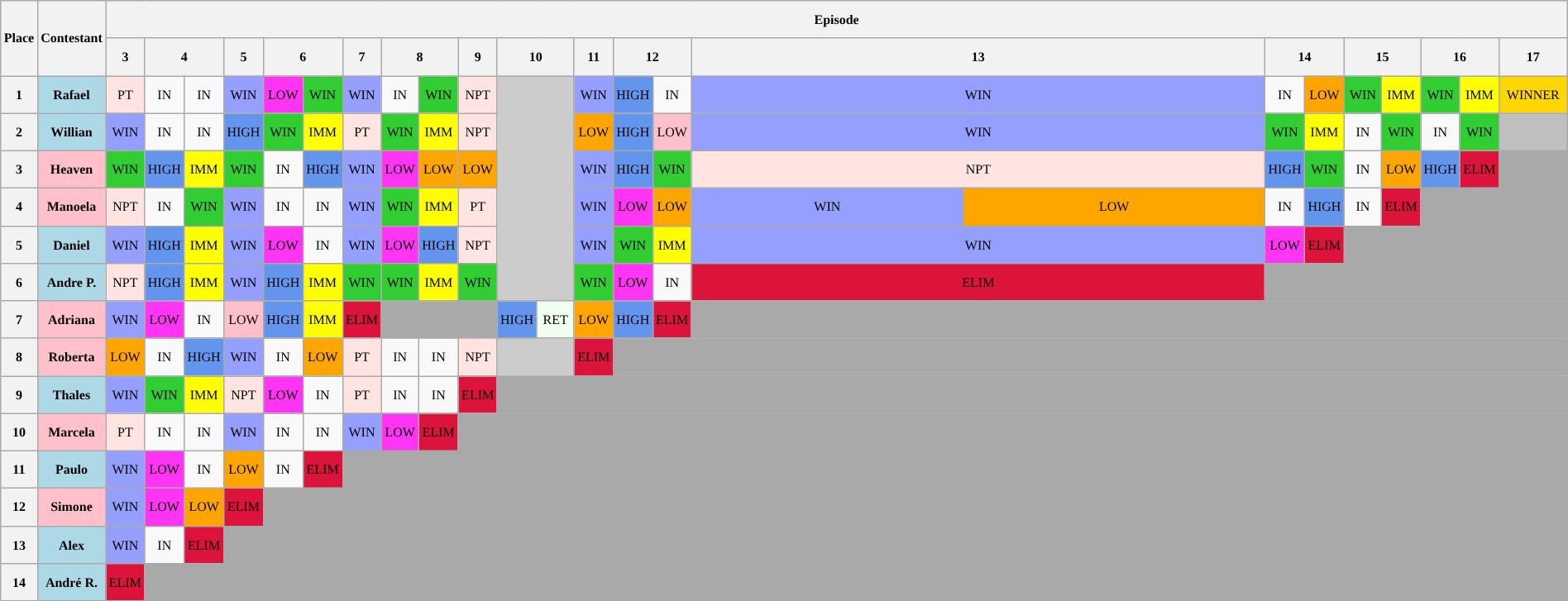<table class="wikitable" style="text-align: center; font-size: 8pt; line-height:25px; width: 100%">
<tr>
<th rowspan=02>Place</th>
<th rowspan=02>Contestant</th>
<th colspan="24">Episode</th>
</tr>
<tr>
<th>3</th>
<th colspan=2>4</th>
<th>5</th>
<th colspan=2>6</th>
<th>7</th>
<th colspan=2>8</th>
<th>9</th>
<th colspan=2>10</th>
<th>11</th>
<th colspan=2>12</th>
<th colspan=2>13</th>
<th colspan=2>14</th>
<th colspan=2>15</th>
<th colspan=2>16</th>
<th>17</th>
</tr>
<tr>
<th width=10>1</th>
<td width=50 style="background:#ADD8E6"><strong>Rafael</strong></td>
<td width=25 style="background:#FFE4E1">PT</td>
<td width=25>IN</td>
<td width=25>IN</td>
<td width=25 style="background:#959FFD">WIN</td>
<td width=25 style="background:#FF35F3">LOW</td>
<td width=25 style="background:#32CD32">WIN</td>
<td width=25 style="background:#959FFD">WIN</td>
<td width=25>IN</td>
<td width=25 style="background:#32CD32">WIN</td>
<td width=25 style="background:#FFE4E1">NPT</td>
<td width=50 style="background:#CCCCCC" rowspan=6 colspan=2></td>
<td width=25 style="background:#959FFD">WIN</td>
<td width=25 style="background:#6495ED">HIGH</td>
<td width=25>IN</td>
<td colspan="2" width="25" style="background:#959FFD">WIN</td>
<td width=25>IN</td>
<td width=25 style="background:#FFA500">LOW</td>
<td width=25 style="background:#32CD32">WIN</td>
<td width=25 style="background:#FFFF00">IMM</td>
<td width=25 style="background:#32CD32">WIN</td>
<td width=25 style="background:#FFFF00">IMM</td>
<td width=50 style="background:#FFD700">WINNER</td>
</tr>
<tr>
<th>2</th>
<td style="background:#ADD8E6"><strong>Willian</strong></td>
<td style="background:#959FFD">WIN</td>
<td>IN</td>
<td>IN</td>
<td style="background:#6495ED">HIGH</td>
<td style="background:#32CD32">WIN</td>
<td style="background:#FFFF00">IMM</td>
<td style="background:#FFE4E1">PT</td>
<td style="background:#32CD32">WIN</td>
<td style="background:#FFFF00">IMM</td>
<td style="background:#FFE4E1">NPT</td>
<td style="background:#FFA500">LOW</td>
<td style="background:#6495ED">HIGH</td>
<td style="background:#FFC0CB">LOW</td>
<td colspan="2" style="background:#959FFD">WIN</td>
<td style="background:#32CD32">WIN</td>
<td style="background:#FFFF00">IMM</td>
<td>IN</td>
<td style="background:#32CD32">WIN</td>
<td>IN</td>
<td style="background:#32CD32">WIN</td>
<td style="background:#C0C0C0"></td>
</tr>
<tr>
<th>3</th>
<td style="background:#FFC0CB"><strong>Heaven</strong></td>
<td style="background:#32CD32">WIN</td>
<td style="background:#6495ED">HIGH</td>
<td style="background:#FFFF00">IMM</td>
<td style="background:#32CD32">WIN</td>
<td>IN</td>
<td style="background:#6495ED">HIGH</td>
<td style="background:#959FFD">WIN</td>
<td style="background:#FF35F3">LOW</td>
<td style="background:#FFA500">LOW</td>
<td style="background:#FFA500">LOW</td>
<td style="background:#959FFD">WIN</td>
<td style="background:#6495ED">HIGH</td>
<td style="background:#32CD32">WIN</td>
<td colspan="2" style="background:#FFE4E1">NPT</td>
<td style="background:#6495ED">HIGH</td>
<td style="background:#32CD32">WIN</td>
<td>IN</td>
<td style="background:#FFA500">LOW</td>
<td style="background:#6495ED">HIGH</td>
<td style="background:#DC143C">ELIM</td>
<td style="background:#A9A9A9"></td>
</tr>
<tr>
<th>4</th>
<td style="background:#FFC0CB"><strong>Manoela</strong></td>
<td style="background:#FFE4E1">NPT</td>
<td>IN</td>
<td style="background:#32CD32">WIN</td>
<td style="background:#959FFD">WIN</td>
<td>IN</td>
<td>IN</td>
<td style="background:#959FFD">WIN</td>
<td style="background:#32CD32">WIN</td>
<td style="background:#FFFF00">IMM</td>
<td style="background:#FFE4E1">PT</td>
<td style="background:#959FFD">WIN</td>
<td style="background:#FF35F3">LOW</td>
<td style="background:#FFA500">LOW</td>
<td style="background:#959FFD">WIN</td>
<td style="background:#FFA500">LOW</td>
<td>IN</td>
<td width=25 style="background:#6495ED">HIGH</td>
<td>IN</td>
<td style="background:#DC143C">ELIM</td>
<td style="background:#A9A9A9" colspan=3></td>
</tr>
<tr>
<th>5</th>
<td style="background:#ADD8E6"><strong>Daniel</strong></td>
<td style="background:#959FFD">WIN</td>
<td style="background:#6495ED">HIGH</td>
<td style="background:#FFFF00">IMM</td>
<td style="background:#959FFD">WIN</td>
<td style="background:#FF35F3">LOW</td>
<td>IN</td>
<td style="background:#959FFD">WIN</td>
<td style="background:#FF35F3">LOW</td>
<td style="background:#6495ED">HIGH</td>
<td style="background:#FFE4E1">NPT</td>
<td style="background:#959FFD">WIN</td>
<td style="background:#32CD32">WIN</td>
<td style="background:#FFFF00">IMM</td>
<td colspan="2" style="background:#959FFD">WIN</td>
<td style="background:#FF35F3">LOW</td>
<td style="background:#DC143C">ELIM</td>
<td style="background:#A9A9A9" colspan=5></td>
</tr>
<tr>
<th>6</th>
<td style="background:#ADD8E6"><strong>Andre P.</strong></td>
<td style="background:#FFE4E1">NPT</td>
<td style="background:#6495ED">HIGH</td>
<td style="background:#FFFF00">IMM</td>
<td style="background:#959FFD">WIN</td>
<td style="background:#6495ED">HIGH</td>
<td style="background:#FFFF00">IMM</td>
<td style="background:#32CD32">WIN</td>
<td style="background:#32CD32">WIN</td>
<td style="background:#FFFF00">IMM</td>
<td style="background:#32CD32">WIN</td>
<td style="background:#32CD32">WIN</td>
<td style="background:#FF35F3">LOW</td>
<td>IN</td>
<td colspan="2" style="background:#DC143C">ELIM</td>
<td style="background:#A9A9A9" colspan=7></td>
</tr>
<tr>
<th>7</th>
<td style="background:#FFC0CB"><strong>Adriana</strong></td>
<td style="background:#959FFD">WIN</td>
<td style="background:#FF35F3">LOW</td>
<td>IN</td>
<td style="background:#FFC0CB">LOW</td>
<td style="background:#6495ED">HIGH</td>
<td style="background:#FFFF00">IMM</td>
<td style="background:#DC143C">ELIM</td>
<td colspan="3" style="background:#A9A9A9"></td>
<td style="background:#6495ED" width=25>HIGH</td>
<td style="background:#F0FFF0" width=25>RET</td>
<td style="background:#FFA500">LOW</td>
<td style="background:#6495ED">HIGH</td>
<td style="background:#DC143C">ELIM</td>
<td style="background:#A9A9A9" colspan=9></td>
</tr>
<tr>
<th>8</th>
<td style="background:#FFC0CB"><strong>Roberta</strong></td>
<td style="background:#FFA500">LOW</td>
<td>IN</td>
<td style="background:#6495ED">HIGH</td>
<td style="background:#959FFD">WIN</td>
<td>IN</td>
<td style="background:#FFA500">LOW</td>
<td style="background:#FFE4E1">PT</td>
<td>IN</td>
<td>IN</td>
<td style="background:#FFE4E1">NPT</td>
<td style="background:#CCCCCC" colspan=2></td>
<td style="background:#DC143C">ELIM</td>
<td style="background:#A9A9A9" colspan=11></td>
</tr>
<tr>
<th>9</th>
<td style="background:#ADD8E6 "><strong>Thales</strong></td>
<td style="background:#959FFD">WIN</td>
<td style="background:#32CD32">WIN</td>
<td style="background:#FFFF00">IMM</td>
<td style="background:#FFE4E1">NPT</td>
<td style="background:#FF35F3">LOW</td>
<td>IN</td>
<td style="background:#FFE4E1">PT</td>
<td>IN</td>
<td>IN</td>
<td style="background:#DC143C">ELIM</td>
<td colspan="14" style="background:#A9A9A9"></td>
</tr>
<tr>
<th>10</th>
<td style="background:#FFC0CB"><strong>Marcela</strong></td>
<td style="background:#FFE4E1">PT</td>
<td>IN</td>
<td>IN</td>
<td style="background:#959FFD">WIN</td>
<td>IN</td>
<td>IN</td>
<td style="background:#959FFD">WIN</td>
<td style="background:#FF35F3">LOW</td>
<td style="background:#DC143C">ELIM</td>
<td colspan="15" style="background:#A9A9A9"></td>
</tr>
<tr>
<th>11</th>
<td style="background:#ADD8E6"><strong>Paulo</strong></td>
<td style="background:#959FFD">WIN</td>
<td style="background:#FF35F3">LOW</td>
<td>IN</td>
<td style="background:#FFA500">LOW</td>
<td>IN</td>
<td style="background:#DC143C">ELIM</td>
<td colspan="18" style="background:#A9A9A9"></td>
</tr>
<tr>
<th>12</th>
<td style="background:#FFC0CB"><strong>Simone</strong></td>
<td style="background:#959FFD">WIN</td>
<td style="background:#FF35F3">LOW</td>
<td style="background:#FFA500">LOW</td>
<td style="background:#DC143C">ELIM</td>
<td colspan="20" style="background:#A9A9A9"></td>
</tr>
<tr>
<th>13</th>
<td style="background:#ADD8E6"><strong>Alex</strong></td>
<td style="background:#959FFD">WIN</td>
<td>IN</td>
<td style="background:#DC143C">ELIM</td>
<td colspan="21" style="background:#A9A9A9"></td>
</tr>
<tr>
<th>14</th>
<td style="background:#ADD8E6"><strong>André R.</strong></td>
<td style="background:#DC143C">ELIM</td>
<td colspan="23" style="background:#A9A9A9"></td>
</tr>
</table>
